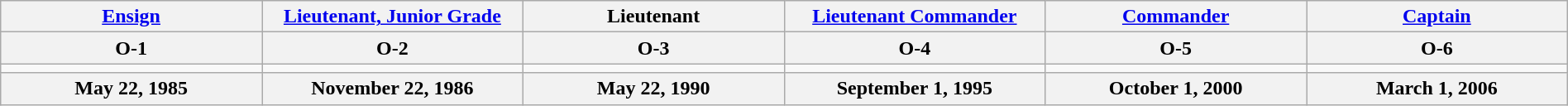<table class="wikitable" style="margin:auto; width:100%;">
<tr>
<th><a href='#'>Ensign</a></th>
<th><a href='#'>Lieutenant, Junior Grade</a></th>
<th>Lieutenant</th>
<th><a href='#'>Lieutenant Commander</a></th>
<th><a href='#'>Commander</a></th>
<th><a href='#'>Captain</a></th>
</tr>
<tr>
<th>O-1</th>
<th>O-2</th>
<th>O-3</th>
<th>O-4</th>
<th>O-5</th>
<th>O-6</th>
</tr>
<tr>
<td style="text-align:center; width:16%;"></td>
<td style="text-align:center; width:16%;"></td>
<td style="text-align:center; width:16%;"></td>
<td style="text-align:center; width:16%;"></td>
<td style="text-align:center; width:16%;"></td>
<td style="text-align:center; width:16%;"></td>
</tr>
<tr>
<th>May 22, 1985</th>
<th>November 22, 1986</th>
<th>May 22, 1990</th>
<th>September 1, 1995</th>
<th>October 1, 2000</th>
<th>March 1, 2006</th>
</tr>
</table>
